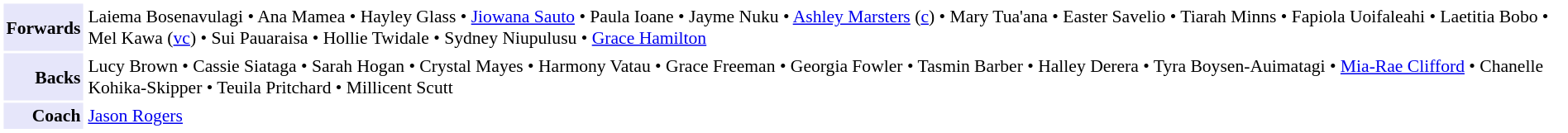<table cellpadding="2" style="border: 1px solid white; font-size:90%;">
<tr>
<td style="text-align:right;" bgcolor="lavender"><strong>Forwards</strong></td>
<td style="text-align:left;">Laiema Bosenavulagi • Ana Mamea • Hayley Glass • <a href='#'>Jiowana Sauto</a> • Paula Ioane • Jayme Nuku • <a href='#'>Ashley Marsters</a> (<a href='#'>c</a>) • Mary Tua'ana • Easter Savelio • Tiarah Minns • Fapiola Uoifaleahi • Laetitia Bobo •  Mel Kawa (<a href='#'>vc</a>) • Sui Pauaraisa • Hollie Twidale • Sydney Niupulusu • <a href='#'>Grace Hamilton</a></td>
</tr>
<tr>
<td style="text-align:right;" bgcolor="lavender"><strong>Backs</strong></td>
<td style="text-align:left;">Lucy Brown • Cassie Siataga • Sarah Hogan • Crystal Mayes • Harmony Vatau • Grace Freeman • Georgia Fowler • Tasmin Barber • Halley Derera • Tyra Boysen-Auimatagi • <a href='#'>Mia-Rae Clifford</a> • Chanelle Kohika-Skipper • Teuila Pritchard • Millicent Scutt</td>
</tr>
<tr>
<td style="text-align:right;" bgcolor="lavender"><strong>Coach</strong></td>
<td style="text-align:left;"><a href='#'>Jason Rogers</a></td>
</tr>
</table>
